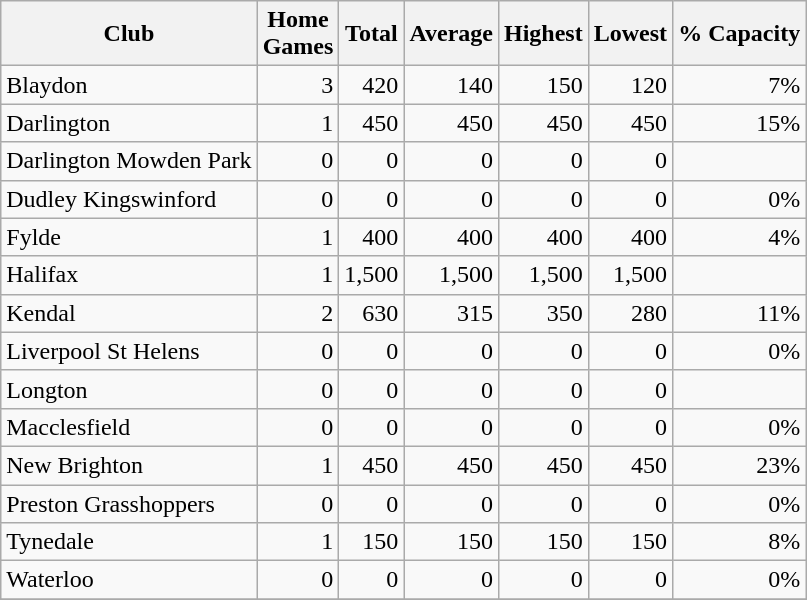<table class="wikitable sortable" style="text-align:right">
<tr>
<th>Club</th>
<th>Home<br>Games</th>
<th>Total</th>
<th>Average</th>
<th>Highest</th>
<th>Lowest</th>
<th>% Capacity</th>
</tr>
<tr>
<td style="text-align:left">Blaydon</td>
<td>3</td>
<td>420</td>
<td>140</td>
<td>150</td>
<td>120</td>
<td>7%</td>
</tr>
<tr>
<td style="text-align:left">Darlington</td>
<td>1</td>
<td>450</td>
<td>450</td>
<td>450</td>
<td>450</td>
<td>15%</td>
</tr>
<tr>
<td style="text-align:left">Darlington Mowden Park</td>
<td>0</td>
<td>0</td>
<td>0</td>
<td>0</td>
<td>0</td>
<td></td>
</tr>
<tr>
<td style="text-align:left">Dudley Kingswinford</td>
<td>0</td>
<td>0</td>
<td>0</td>
<td>0</td>
<td>0</td>
<td>0%</td>
</tr>
<tr>
<td style="text-align:left">Fylde</td>
<td>1</td>
<td>400</td>
<td>400</td>
<td>400</td>
<td>400</td>
<td>4%</td>
</tr>
<tr>
<td style="text-align:left">Halifax</td>
<td>1</td>
<td>1,500</td>
<td>1,500</td>
<td>1,500</td>
<td>1,500</td>
<td></td>
</tr>
<tr>
<td style="text-align:left">Kendal</td>
<td>2</td>
<td>630</td>
<td>315</td>
<td>350</td>
<td>280</td>
<td>11%</td>
</tr>
<tr>
<td style="text-align:left">Liverpool St Helens</td>
<td>0</td>
<td>0</td>
<td>0</td>
<td>0</td>
<td>0</td>
<td>0%</td>
</tr>
<tr>
<td style="text-align:left">Longton</td>
<td>0</td>
<td>0</td>
<td>0</td>
<td>0</td>
<td>0</td>
<td></td>
</tr>
<tr>
<td style="text-align:left">Macclesfield</td>
<td>0</td>
<td>0</td>
<td>0</td>
<td>0</td>
<td>0</td>
<td>0%</td>
</tr>
<tr>
<td style="text-align:left">New Brighton</td>
<td>1</td>
<td>450</td>
<td>450</td>
<td>450</td>
<td>450</td>
<td>23%</td>
</tr>
<tr>
<td style="text-align:left">Preston Grasshoppers</td>
<td>0</td>
<td>0</td>
<td>0</td>
<td>0</td>
<td>0</td>
<td>0%</td>
</tr>
<tr>
<td style="text-align:left">Tynedale</td>
<td>1</td>
<td>150</td>
<td>150</td>
<td>150</td>
<td>150</td>
<td>8%</td>
</tr>
<tr>
<td style="text-align:left">Waterloo</td>
<td>0</td>
<td>0</td>
<td>0</td>
<td>0</td>
<td>0</td>
<td>0%</td>
</tr>
<tr>
</tr>
</table>
